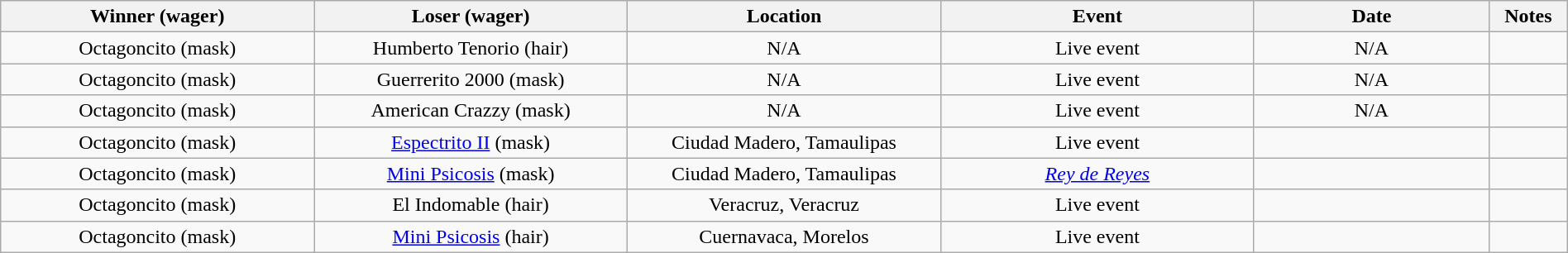<table class="wikitable sortable" width=100%  style="text-align: center">
<tr>
<th width=20% scope="col">Winner (wager)</th>
<th width=20% scope="col">Loser (wager)</th>
<th width=20% scope="col">Location</th>
<th width=20% scope="col">Event</th>
<th width=15% scope="col">Date</th>
<th class="unsortable" width=5% scope="col">Notes</th>
</tr>
<tr>
<td>Octagoncito (mask)</td>
<td>Humberto Tenorio (hair)</td>
<td>N/A</td>
<td>Live event</td>
<td>N/A</td>
<td> </td>
</tr>
<tr>
<td>Octagoncito (mask)</td>
<td>Guerrerito 2000 (mask)</td>
<td>N/A</td>
<td>Live event</td>
<td>N/A</td>
<td></td>
</tr>
<tr>
<td>Octagoncito (mask)</td>
<td>American Crazzy (mask)</td>
<td>N/A</td>
<td>Live event</td>
<td>N/A</td>
<td> </td>
</tr>
<tr>
<td>Octagoncito (mask)</td>
<td><a href='#'>Espectrito II</a> (mask)</td>
<td>Ciudad Madero, Tamaulipas</td>
<td>Live event</td>
<td></td>
<td></td>
</tr>
<tr>
<td>Octagoncito (mask)</td>
<td><a href='#'>Mini Psicosis</a> (mask)</td>
<td>Ciudad Madero, Tamaulipas</td>
<td><em><a href='#'>Rey de Reyes</a></em></td>
<td></td>
<td></td>
</tr>
<tr>
<td>Octagoncito (mask)</td>
<td>El Indomable (hair)</td>
<td>Veracruz, Veracruz</td>
<td>Live event</td>
<td></td>
<td></td>
</tr>
<tr>
<td>Octagoncito (mask)</td>
<td><a href='#'>Mini Psicosis</a> (hair)</td>
<td>Cuernavaca, Morelos</td>
<td>Live event</td>
<td></td>
<td></td>
</tr>
</table>
